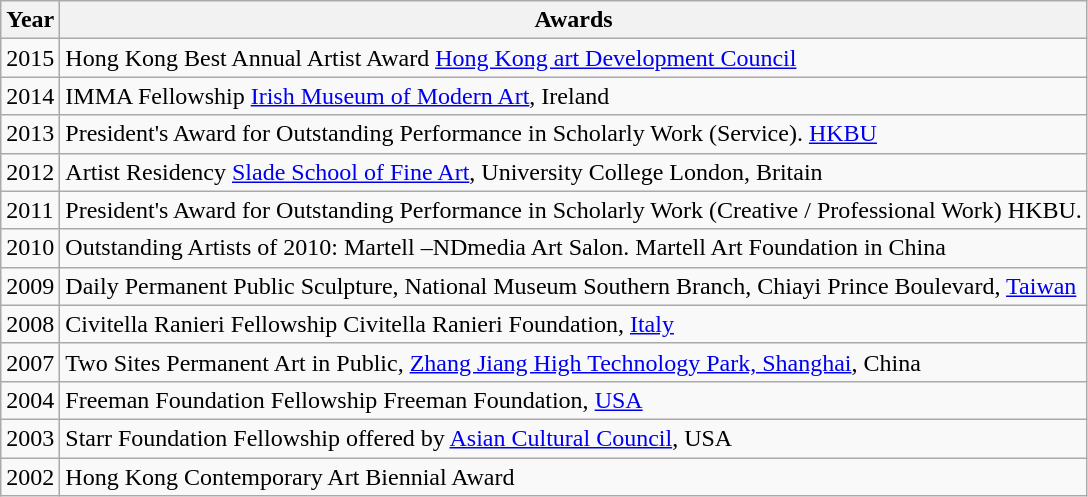<table class="wikitable">
<tr>
<th>Year</th>
<th>Awards</th>
</tr>
<tr>
<td>2015</td>
<td>Hong Kong Best Annual Artist Award <a href='#'>Hong Kong art Development Council</a></td>
</tr>
<tr>
<td>2014</td>
<td>IMMA Fellowship <a href='#'>Irish Museum of Modern Art</a>, Ireland</td>
</tr>
<tr>
<td>2013</td>
<td>President's Award for Outstanding Performance in Scholarly Work (Service). <a href='#'>HKBU</a></td>
</tr>
<tr>
<td>2012</td>
<td>Artist Residency <a href='#'>Slade School of Fine Art</a>, University College London, Britain</td>
</tr>
<tr>
<td>2011</td>
<td>President's Award for Outstanding Performance in Scholarly Work (Creative / Professional Work) HKBU.</td>
</tr>
<tr>
<td>2010</td>
<td>Outstanding Artists of 2010: Martell –NDmedia Art Salon. Martell Art Foundation in China</td>
</tr>
<tr>
<td>2009</td>
<td>Daily Permanent Public Sculpture, National Museum Southern Branch, Chiayi Prince Boulevard, <a href='#'>Taiwan</a></td>
</tr>
<tr>
<td>2008</td>
<td>Civitella Ranieri Fellowship Civitella Ranieri Foundation, <a href='#'>Italy</a></td>
</tr>
<tr>
<td>2007</td>
<td>Two Sites Permanent Art in Public, <a href='#'>Zhang Jiang High Technology Park, Shanghai</a>, China</td>
</tr>
<tr>
<td>2004</td>
<td>Freeman Foundation Fellowship Freeman Foundation, <a href='#'>USA</a></td>
</tr>
<tr>
<td>2003</td>
<td>Starr Foundation Fellowship offered by <a href='#'>Asian Cultural Council</a>, USA</td>
</tr>
<tr>
<td>2002</td>
<td>Hong Kong Contemporary Art Biennial Award</td>
</tr>
</table>
